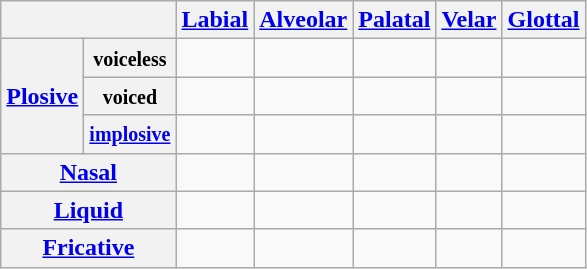<table class="wikitable">
<tr>
<th colspan="2"></th>
<th><a href='#'>Labial</a></th>
<th><a href='#'>Alveolar</a></th>
<th><a href='#'>Palatal</a></th>
<th><a href='#'>Velar</a></th>
<th><a href='#'>Glottal</a></th>
</tr>
<tr>
<th rowspan="3"><a href='#'>Plosive</a></th>
<th><small>voiceless</small></th>
<td></td>
<td></td>
<td></td>
<td></td>
<td></td>
</tr>
<tr>
<th><small>voiced</small></th>
<td></td>
<td></td>
<td></td>
<td></td>
<td></td>
</tr>
<tr>
<th><a href='#'><small>implosive</small></a></th>
<td></td>
<td></td>
<td></td>
<td></td>
<td></td>
</tr>
<tr>
<th colspan="2"><a href='#'>Nasal</a></th>
<td></td>
<td></td>
<td></td>
<td></td>
<td></td>
</tr>
<tr>
<th colspan="2"><a href='#'>Liquid</a></th>
<td></td>
<td></td>
<td></td>
<td></td>
<td></td>
</tr>
<tr>
<th colspan="2"><a href='#'>Fricative</a></th>
<td></td>
<td></td>
<td></td>
<td></td>
<td></td>
</tr>
</table>
